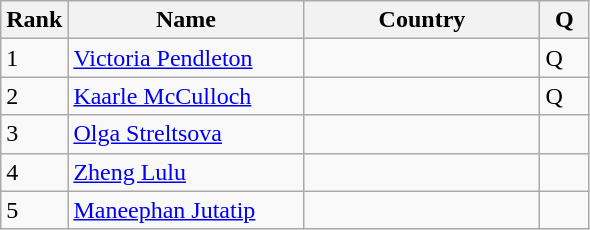<table class="wikitable">
<tr>
<th width=20>Rank</th>
<th width=150>Name</th>
<th width=150>Country</th>
<th width=25>Q</th>
</tr>
<tr>
<td>1</td>
<td><a href='#'>Victoria Pendleton</a></td>
<td></td>
<td>Q</td>
</tr>
<tr>
<td>2</td>
<td><a href='#'>Kaarle McCulloch</a></td>
<td></td>
<td>Q</td>
</tr>
<tr>
<td>3</td>
<td><a href='#'>Olga Streltsova</a></td>
<td></td>
<td></td>
</tr>
<tr>
<td>4</td>
<td><a href='#'>Zheng Lulu</a></td>
<td></td>
<td></td>
</tr>
<tr>
<td>5</td>
<td><a href='#'>Maneephan Jutatip</a></td>
<td></td>
<td></td>
</tr>
</table>
